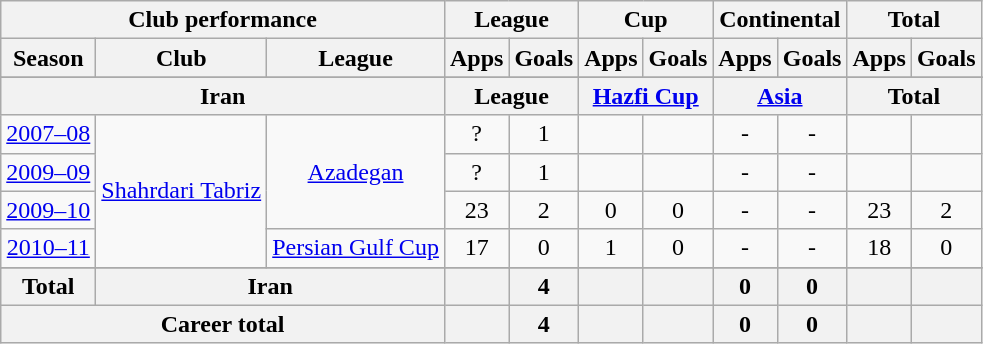<table class="wikitable" style="text-align:center">
<tr>
<th colspan=3>Club performance</th>
<th colspan=2>League</th>
<th colspan=2>Cup</th>
<th colspan=2>Continental</th>
<th colspan=2>Total</th>
</tr>
<tr>
<th>Season</th>
<th>Club</th>
<th>League</th>
<th>Apps</th>
<th>Goals</th>
<th>Apps</th>
<th>Goals</th>
<th>Apps</th>
<th>Goals</th>
<th>Apps</th>
<th>Goals</th>
</tr>
<tr>
</tr>
<tr>
<th colspan=3>Iran</th>
<th colspan=2>League</th>
<th colspan=2><a href='#'>Hazfi Cup</a></th>
<th colspan=2><a href='#'>Asia</a></th>
<th colspan=2>Total</th>
</tr>
<tr>
<td><a href='#'>2007–08</a></td>
<td rowspan="4"><a href='#'>Shahrdari Tabriz</a></td>
<td rowspan="3"><a href='#'>Azadegan</a></td>
<td>?</td>
<td>1</td>
<td></td>
<td></td>
<td>-</td>
<td>-</td>
<td></td>
<td></td>
</tr>
<tr>
<td><a href='#'>2009–09</a></td>
<td>?</td>
<td>1</td>
<td></td>
<td></td>
<td>-</td>
<td>-</td>
<td></td>
<td></td>
</tr>
<tr>
<td><a href='#'>2009–10</a></td>
<td>23</td>
<td>2</td>
<td>0</td>
<td>0</td>
<td>-</td>
<td>-</td>
<td>23</td>
<td>2</td>
</tr>
<tr>
<td><a href='#'>2010–11</a></td>
<td rowspan="1"><a href='#'>Persian Gulf Cup</a></td>
<td>17</td>
<td>0</td>
<td>1</td>
<td>0</td>
<td>-</td>
<td>-</td>
<td>18</td>
<td>0</td>
</tr>
<tr>
</tr>
<tr>
<th rowspan=1>Total</th>
<th colspan=2>Iran</th>
<th></th>
<th>4</th>
<th></th>
<th></th>
<th>0</th>
<th>0</th>
<th></th>
<th></th>
</tr>
<tr>
<th colspan=3>Career total</th>
<th></th>
<th>4</th>
<th></th>
<th></th>
<th>0</th>
<th>0</th>
<th></th>
<th></th>
</tr>
</table>
